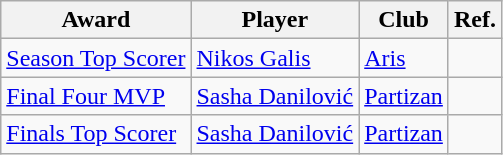<table class="wikitable sortable">
<tr>
<th>Award</th>
<th>Player</th>
<th>Club</th>
<th>Ref.</th>
</tr>
<tr>
<td><a href='#'>Season Top Scorer</a></td>
<td> <a href='#'>Nikos Galis</a></td>
<td> <a href='#'>Aris</a></td>
<td></td>
</tr>
<tr>
<td><a href='#'>Final Four MVP</a></td>
<td> <a href='#'>Sasha Danilović</a></td>
<td> <a href='#'>Partizan</a></td>
<td></td>
</tr>
<tr>
<td><a href='#'>Finals Top Scorer</a></td>
<td> <a href='#'>Sasha Danilović</a></td>
<td> <a href='#'>Partizan</a></td>
<td></td>
</tr>
</table>
